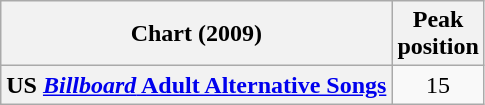<table class="wikitable sortable plainrowheaders">
<tr>
<th>Chart (2009)</th>
<th>Peak<br>position</th>
</tr>
<tr>
<th scope="row">US <a href='#'><em>Billboard</em> Adult Alternative Songs</a></th>
<td style="text-align:center;">15</td>
</tr>
</table>
